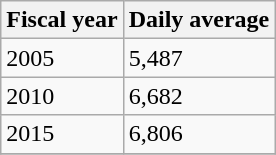<table class="wikitable">
<tr>
<th>Fiscal year</th>
<th>Daily average</th>
</tr>
<tr>
<td>2005</td>
<td>5,487</td>
</tr>
<tr>
<td>2010</td>
<td>6,682</td>
</tr>
<tr>
<td>2015</td>
<td>6,806</td>
</tr>
<tr>
</tr>
</table>
